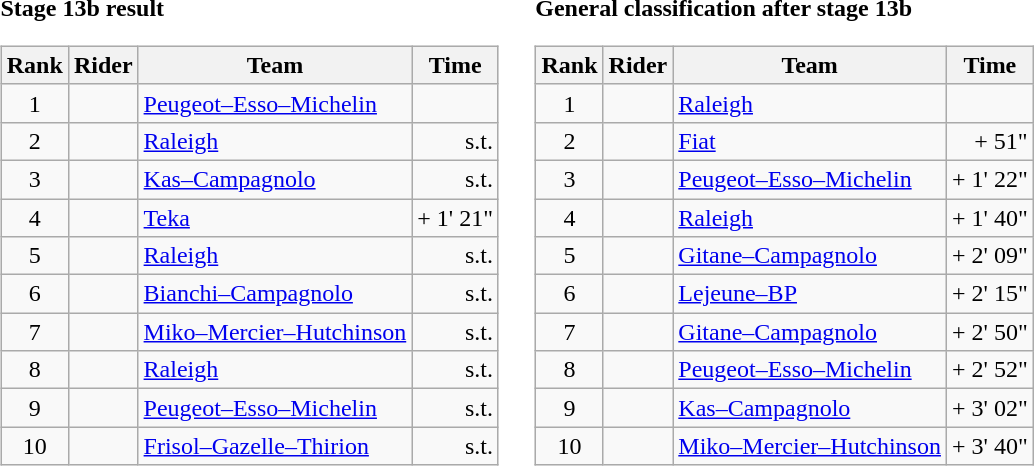<table>
<tr>
<td><strong>Stage 13b result</strong><br><table class="wikitable">
<tr>
<th scope="col">Rank</th>
<th scope="col">Rider</th>
<th scope="col">Team</th>
<th scope="col">Time</th>
</tr>
<tr>
<td style="text-align:center;">1</td>
<td></td>
<td><a href='#'>Peugeot–Esso–Michelin</a></td>
<td style="text-align:right;"></td>
</tr>
<tr>
<td style="text-align:center;">2</td>
<td></td>
<td><a href='#'>Raleigh</a></td>
<td style="text-align:right;">s.t.</td>
</tr>
<tr>
<td style="text-align:center;">3</td>
<td></td>
<td><a href='#'>Kas–Campagnolo</a></td>
<td style="text-align:right;">s.t.</td>
</tr>
<tr>
<td style="text-align:center;">4</td>
<td></td>
<td><a href='#'>Teka</a></td>
<td style="text-align:right;">+ 1' 21"</td>
</tr>
<tr>
<td style="text-align:center;">5</td>
<td></td>
<td><a href='#'>Raleigh</a></td>
<td style="text-align:right;">s.t.</td>
</tr>
<tr>
<td style="text-align:center;">6</td>
<td></td>
<td><a href='#'>Bianchi–Campagnolo</a></td>
<td style="text-align:right;">s.t.</td>
</tr>
<tr>
<td style="text-align:center;">7</td>
<td></td>
<td><a href='#'>Miko–Mercier–Hutchinson</a></td>
<td style="text-align:right;">s.t.</td>
</tr>
<tr>
<td style="text-align:center;">8</td>
<td></td>
<td><a href='#'>Raleigh</a></td>
<td style="text-align:right;">s.t.</td>
</tr>
<tr>
<td style="text-align:center;">9</td>
<td></td>
<td><a href='#'>Peugeot–Esso–Michelin</a></td>
<td style="text-align:right;">s.t.</td>
</tr>
<tr>
<td style="text-align:center;">10</td>
<td></td>
<td><a href='#'>Frisol–Gazelle–Thirion</a></td>
<td style="text-align:right;">s.t.</td>
</tr>
</table>
</td>
<td></td>
<td><strong>General classification after stage 13b</strong><br><table class="wikitable">
<tr>
<th scope="col">Rank</th>
<th scope="col">Rider</th>
<th scope="col">Team</th>
<th scope="col">Time</th>
</tr>
<tr>
<td style="text-align:center;">1</td>
<td> </td>
<td><a href='#'>Raleigh</a></td>
<td style="text-align:right;"></td>
</tr>
<tr>
<td style="text-align:center;">2</td>
<td></td>
<td><a href='#'>Fiat</a></td>
<td style="text-align:right;">+ 51"</td>
</tr>
<tr>
<td style="text-align:center;">3</td>
<td></td>
<td><a href='#'>Peugeot–Esso–Michelin</a></td>
<td style="text-align:right;">+ 1' 22"</td>
</tr>
<tr>
<td style="text-align:center;">4</td>
<td></td>
<td><a href='#'>Raleigh</a></td>
<td style="text-align:right;">+ 1' 40"</td>
</tr>
<tr>
<td style="text-align:center;">5</td>
<td></td>
<td><a href='#'>Gitane–Campagnolo</a></td>
<td style="text-align:right;">+ 2' 09"</td>
</tr>
<tr>
<td style="text-align:center;">6</td>
<td></td>
<td><a href='#'>Lejeune–BP</a></td>
<td style="text-align:right;">+ 2' 15"</td>
</tr>
<tr>
<td style="text-align:center;">7</td>
<td></td>
<td><a href='#'>Gitane–Campagnolo</a></td>
<td style="text-align:right;">+ 2' 50"</td>
</tr>
<tr>
<td style="text-align:center;">8</td>
<td></td>
<td><a href='#'>Peugeot–Esso–Michelin</a></td>
<td style="text-align:right;">+ 2' 52"</td>
</tr>
<tr>
<td style="text-align:center;">9</td>
<td></td>
<td><a href='#'>Kas–Campagnolo</a></td>
<td style="text-align:right;">+ 3' 02"</td>
</tr>
<tr>
<td style="text-align:center;">10</td>
<td></td>
<td><a href='#'>Miko–Mercier–Hutchinson</a></td>
<td style="text-align:right;">+ 3' 40"</td>
</tr>
</table>
</td>
</tr>
</table>
